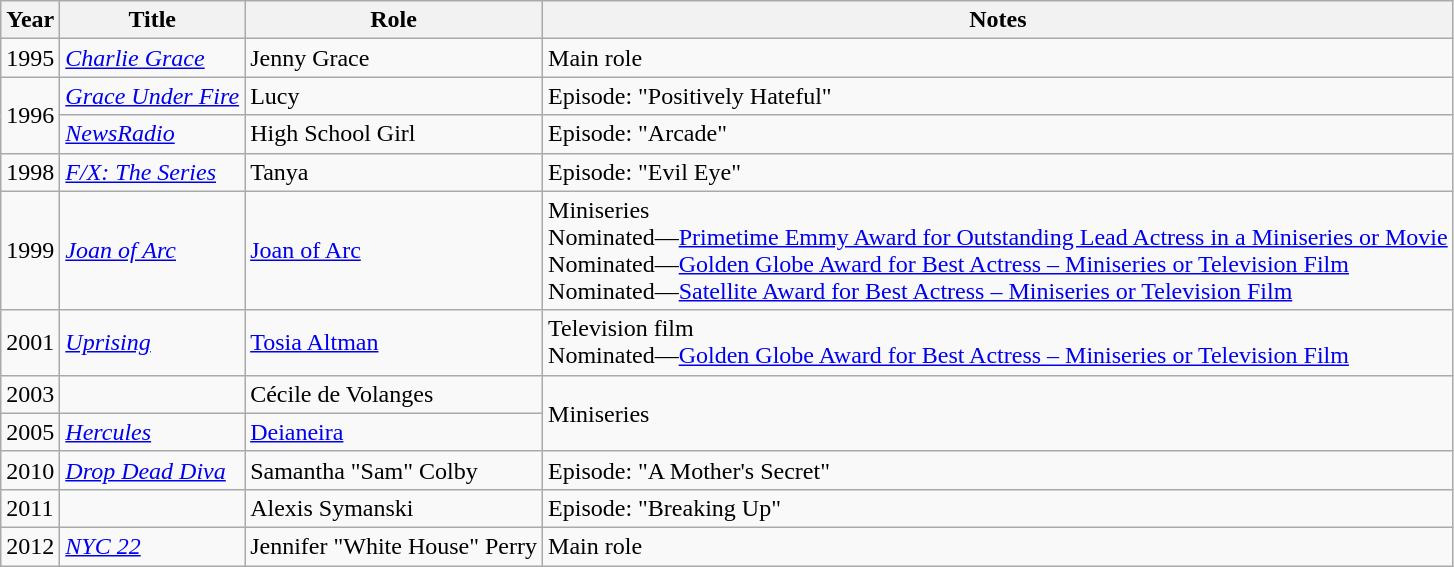<table class="wikitable sortable">
<tr>
<th>Year</th>
<th>Title</th>
<th>Role</th>
<th class="unsortable">Notes</th>
</tr>
<tr>
<td>1995</td>
<td><em><a href='#'>Charlie Grace</a></em></td>
<td>Jenny Grace</td>
<td>Main role</td>
</tr>
<tr>
<td rowspan="2">1996</td>
<td><em><a href='#'>Grace Under Fire</a></em></td>
<td>Lucy</td>
<td>Episode: "Positively Hateful"</td>
</tr>
<tr>
<td><em><a href='#'>NewsRadio</a></em></td>
<td>High School Girl</td>
<td>Episode: "Arcade"</td>
</tr>
<tr>
<td>1998</td>
<td><em><a href='#'>F/X: The Series</a></em></td>
<td>Tanya</td>
<td>Episode: "Evil Eye"</td>
</tr>
<tr>
<td>1999</td>
<td><em><a href='#'>Joan of Arc</a></em></td>
<td><a href='#'>Joan of Arc</a></td>
<td>Miniseries<br>Nominated—<a href='#'>Primetime Emmy Award for Outstanding Lead Actress in a Miniseries or Movie</a><br>Nominated—<a href='#'>Golden Globe Award for Best Actress&nbsp;– Miniseries or Television Film</a><br>Nominated—<a href='#'>Satellite Award for Best Actress&nbsp;– Miniseries or Television Film</a></td>
</tr>
<tr>
<td>2001</td>
<td><em><a href='#'>Uprising</a></em></td>
<td><a href='#'>Tosia Altman</a></td>
<td>Television film<br>Nominated—<a href='#'>Golden Globe Award for Best Actress&nbsp;– Miniseries or Television Film</a></td>
</tr>
<tr>
<td>2003</td>
<td><em></em></td>
<td>Cécile de Volanges</td>
<td rowspan="2">Miniseries</td>
</tr>
<tr>
<td>2005</td>
<td><em><a href='#'>Hercules</a></em></td>
<td><a href='#'>Deianeira</a></td>
</tr>
<tr>
<td>2010</td>
<td><em><a href='#'>Drop Dead Diva</a></em></td>
<td>Samantha "Sam" Colby</td>
<td>Episode: "A Mother's Secret"</td>
</tr>
<tr>
<td>2011</td>
<td><em></em></td>
<td>Alexis Symanski</td>
<td>Episode: "Breaking Up"</td>
</tr>
<tr>
<td>2012</td>
<td><em><a href='#'>NYC 22</a></em></td>
<td>Jennifer "White House" Perry</td>
<td>Main role</td>
</tr>
</table>
